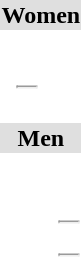<table>
<tr style="background:#dfdfdf;">
<td colspan="4" style="text-align:center;"><strong>Women</strong></td>
</tr>
<tr>
<th scope=row style="text-align:left"></th>
<td><br></td>
<td><br></td>
<td><br></td>
</tr>
<tr>
<th scope=row style="text-align:left"></th>
<td></td>
<td></td>
<td></td>
</tr>
<tr>
<th scope=row style="text-align:left"></th>
<td><hr></td>
<td></td>
<td></td>
</tr>
<tr>
<th scope=row style="text-align:left"></th>
<td></td>
<td></td>
<td></td>
</tr>
<tr>
<th scope=row style="text-align:left"></th>
<td></td>
<td></td>
<td></td>
</tr>
<tr>
<th scope=row style="text-align:left"></th>
<td></td>
<td></td>
<td></td>
</tr>
<tr style="background:#dfdfdf;">
<td colspan="4" style="text-align:center;"><strong>Men</strong></td>
</tr>
<tr>
<th scope=row style="text-align:left"></th>
<td><br></td>
<td><br></td>
<td><br></td>
</tr>
<tr>
<th scope=row style="text-align:left"></th>
<td></td>
<td></td>
<td></td>
</tr>
<tr>
<th scope=row style="text-align:left"></th>
<td></td>
<td></td>
<td></td>
</tr>
<tr>
<th scope=row style="text-align:left"></th>
<td></td>
<td></td>
<td></td>
</tr>
<tr>
<th scope=row style="text-align:left"></th>
<td></td>
<td></td>
<td><hr></td>
</tr>
<tr>
<th scope=row style="text-align:left"></th>
<td></td>
<td></td>
<td><hr></td>
</tr>
<tr>
<th scope=row style="text-align:left"></th>
<td></td>
<td></td>
<td></td>
</tr>
<tr>
<th scope=row style="text-align:left"></th>
<td></td>
<td></td>
<td></td>
</tr>
</table>
